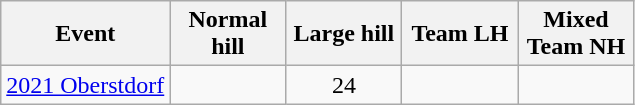<table class="wikitable" style="text-align: center;">
<tr ">
<th>Event</th>
<th style="width:70px;">Normal hill</th>
<th style="width:70px;">Large hill</th>
<th style="width:70px;">Team LH</th>
<th style="width:70px;">Mixed Team NH</th>
</tr>
<tr>
<td align=left> <a href='#'>2021 Oberstdorf</a></td>
<td></td>
<td>24</td>
<td></td>
<td></td>
</tr>
</table>
